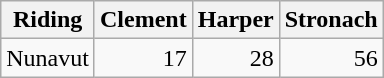<table class="wikitable">
<tr>
<th>Riding</th>
<th>Clement</th>
<th>Harper</th>
<th>Stronach</th>
</tr>
<tr>
<td>Nunavut</td>
<td style="text-align:right;">17</td>
<td style="text-align:right;">28</td>
<td style="text-align:right;">56</td>
</tr>
</table>
